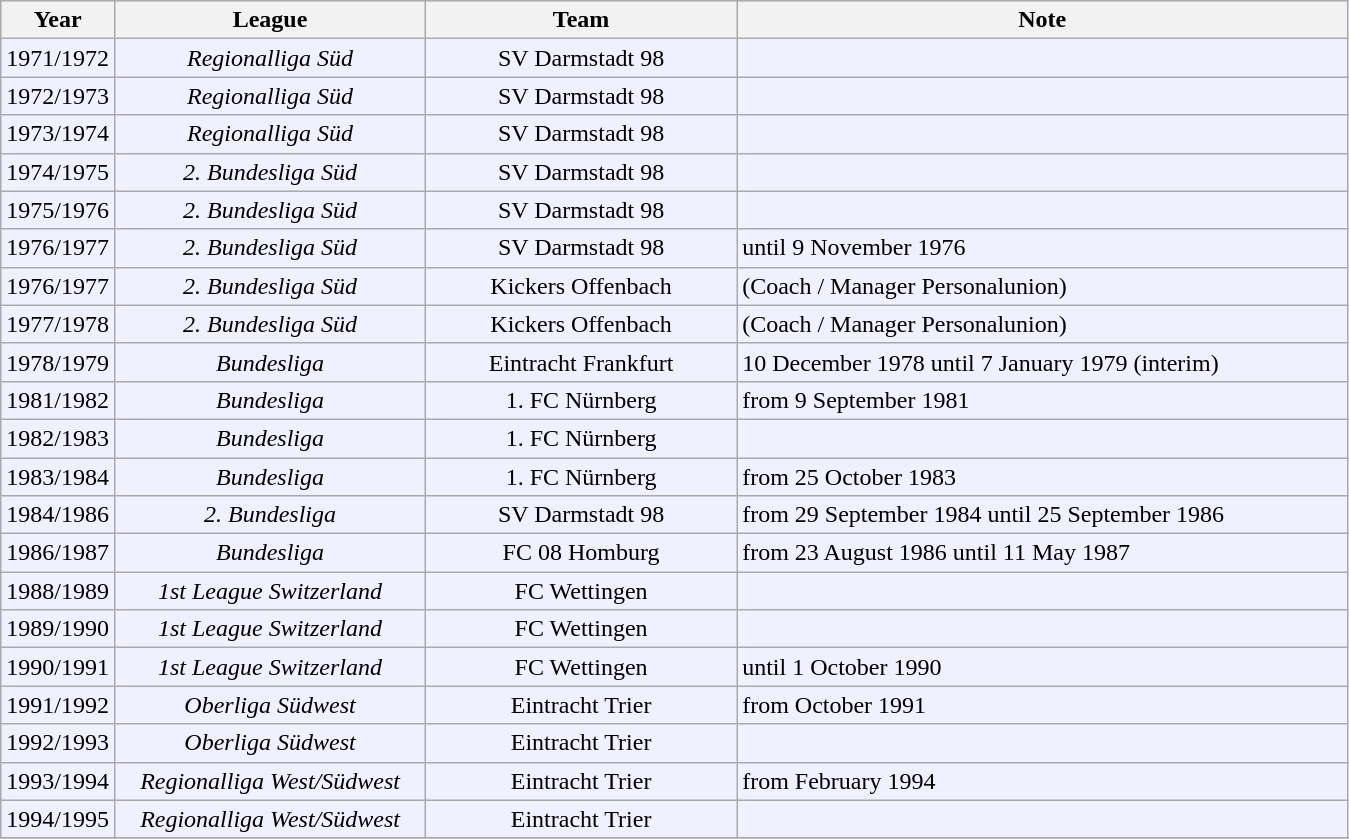<table class="wikitable toptextcells" style="text-align:center; background:#F0F0FF;">
<tr>
<th style="width:50px">Year</th>
<th style="width:200px">League</th>
<th style="width:200px">Team</th>
<th style="width:400px">Note</th>
</tr>
<tr>
<td>1971/1972</td>
<td><em>Regionalliga Süd</em></td>
<td>SV Darmstadt 98</td>
<td style="text-align:left"></td>
</tr>
<tr>
<td>1972/1973</td>
<td><em>Regionalliga Süd</em></td>
<td>SV Darmstadt 98</td>
<td style="text-align:left"></td>
</tr>
<tr>
<td>1973/1974</td>
<td><em>Regionalliga Süd</em></td>
<td>SV Darmstadt 98</td>
<td style="text-align:left"></td>
</tr>
<tr>
<td>1974/1975</td>
<td><em>2. Bundesliga Süd</em></td>
<td>SV Darmstadt 98</td>
<td style="text-align:left"></td>
</tr>
<tr>
<td>1975/1976</td>
<td><em>2. Bundesliga Süd</em></td>
<td>SV Darmstadt 98</td>
<td style="text-align:left"></td>
</tr>
<tr>
<td>1976/1977</td>
<td><em>2. Bundesliga Süd</em></td>
<td>SV Darmstadt 98</td>
<td style="text-align:left">until 9 November 1976</td>
</tr>
<tr>
<td>1976/1977</td>
<td><em>2. Bundesliga Süd</em></td>
<td>Kickers Offenbach</td>
<td style="text-align:left">(Coach / Manager Personalunion)</td>
</tr>
<tr>
<td>1977/1978</td>
<td><em>2. Bundesliga Süd</em></td>
<td>Kickers Offenbach</td>
<td style="text-align:left">(Coach / Manager Personalunion)</td>
</tr>
<tr>
<td>1978/1979</td>
<td><em>Bundesliga</em></td>
<td>Eintracht Frankfurt</td>
<td style="text-align:left">10 December 1978 until 7 January 1979 (interim)</td>
</tr>
<tr>
<td>1981/1982</td>
<td><em>Bundesliga</em></td>
<td>1. FC Nürnberg</td>
<td style="text-align:left">from 9 September 1981</td>
</tr>
<tr>
<td>1982/1983</td>
<td><em>Bundesliga</em></td>
<td>1. FC Nürnberg</td>
<td style="text-align:left"></td>
</tr>
<tr>
<td>1983/1984</td>
<td><em>Bundesliga</em></td>
<td>1. FC Nürnberg</td>
<td style="text-align:left">from 25 October 1983</td>
</tr>
<tr>
<td>1984/1986</td>
<td><em>2. Bundesliga</em></td>
<td>SV Darmstadt 98</td>
<td style="text-align:left">from 29 September 1984 until 25 September 1986</td>
</tr>
<tr>
<td>1986/1987</td>
<td><em>Bundesliga</em></td>
<td>FC 08 Homburg</td>
<td style="text-align:left">from 23 August 1986 until 11 May 1987</td>
</tr>
<tr>
<td>1988/1989</td>
<td><em>1st League Switzerland</em></td>
<td>FC Wettingen</td>
<td style="text-align:left"></td>
</tr>
<tr>
<td>1989/1990</td>
<td><em>1st League Switzerland</em></td>
<td>FC Wettingen</td>
<td style="text-align:left"></td>
</tr>
<tr>
<td>1990/1991</td>
<td><em>1st League Switzerland</em></td>
<td>FC Wettingen</td>
<td style="text-align:left">until 1 October 1990</td>
</tr>
<tr>
<td>1991/1992</td>
<td><em>Oberliga Südwest</em></td>
<td>Eintracht Trier</td>
<td style="text-align:left">from October 1991</td>
</tr>
<tr>
<td>1992/1993</td>
<td><em>Oberliga Südwest</em></td>
<td>Eintracht Trier</td>
<td style="text-align:left"></td>
</tr>
<tr>
<td>1993/1994</td>
<td><em>Regionalliga West/Südwest</em></td>
<td>Eintracht Trier</td>
<td style="text-align:left">from February 1994</td>
</tr>
<tr>
<td>1994/1995</td>
<td><em>Regionalliga West/Südwest</em></td>
<td>Eintracht Trier</td>
<td style="text-align:left"></td>
</tr>
<tr>
</tr>
</table>
